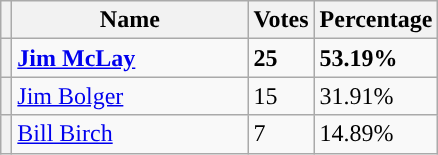<table class="wikitable">
<tr>
<th></th>
<th>Name</th>
<th>Votes</th>
<th>Percentage</th>
</tr>
<tr>
<th style="background-color: "></th>
<td width="150"><strong><a href='#'>Jim McLay</a></strong></td>
<td><strong>25</strong></td>
<td><strong>53.19%</strong></td>
</tr>
<tr>
<th style="background-color: "></th>
<td><a href='#'>Jim Bolger</a></td>
<td>15</td>
<td>31.91%</td>
</tr>
<tr>
<th style="background-color: "></th>
<td><a href='#'>Bill Birch</a></td>
<td>7</td>
<td>14.89%</td>
</tr>
</table>
